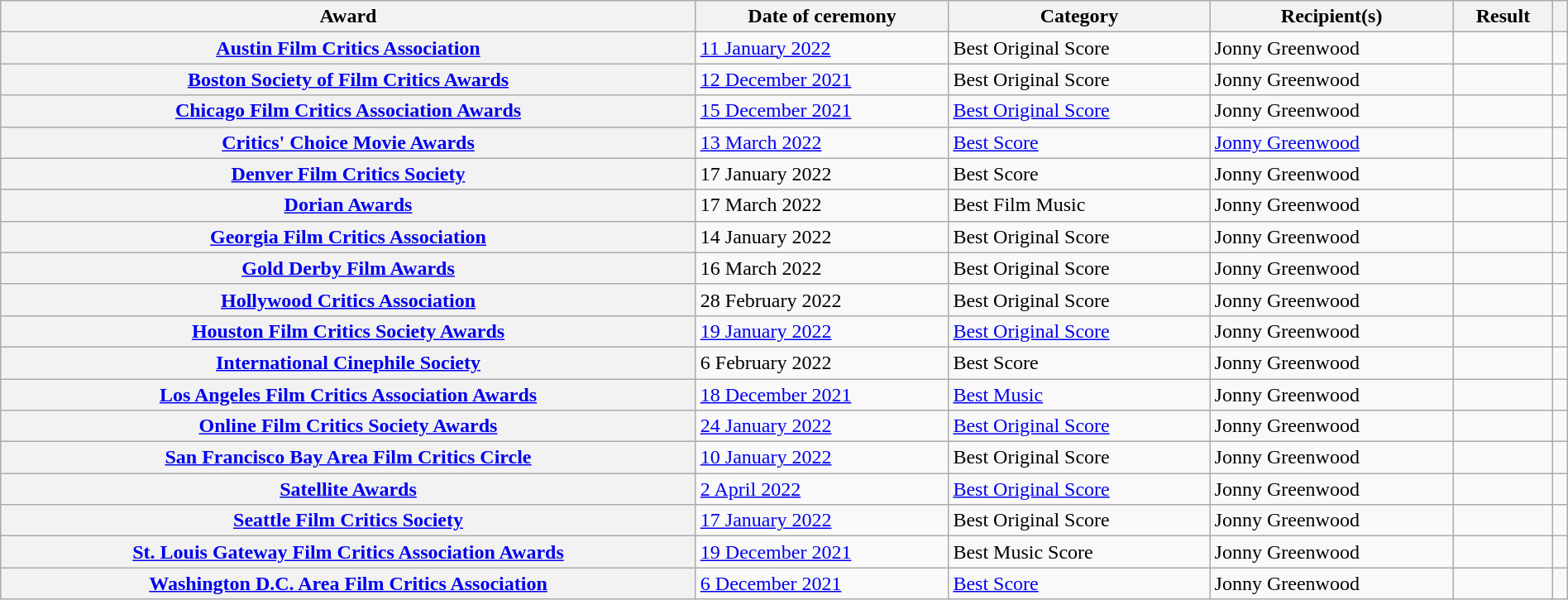<table class="wikitable sortable plainrowheaders" style="width: 100%;">
<tr>
<th scope="col">Award</th>
<th scope="col">Date of ceremony</th>
<th scope="col">Category</th>
<th scope="col">Recipient(s)</th>
<th scope="col">Result</th>
<th scope="col" class="unsortable"></th>
</tr>
<tr>
<th scope="row"><a href='#'>Austin Film Critics Association</a></th>
<td><a href='#'>11 January 2022</a></td>
<td>Best Original Score</td>
<td>Jonny Greenwood</td>
<td></td>
<td></td>
</tr>
<tr>
<th scope="row"><a href='#'>Boston Society of Film Critics Awards</a></th>
<td><a href='#'>12 December 2021</a></td>
<td>Best Original Score</td>
<td>Jonny Greenwood</td>
<td></td>
<td></td>
</tr>
<tr>
<th scope="row"><a href='#'>Chicago Film Critics Association Awards</a></th>
<td><a href='#'>15 December 2021</a></td>
<td><a href='#'>Best Original Score</a></td>
<td>Jonny Greenwood</td>
<td></td>
<td></td>
</tr>
<tr>
<th scope="row"><a href='#'>Critics' Choice Movie Awards</a></th>
<td><a href='#'>13 March 2022</a></td>
<td><a href='#'>Best Score</a></td>
<td><a href='#'>Jonny Greenwood</a></td>
<td></td>
<td></td>
</tr>
<tr>
<th scope="row"><a href='#'>Denver Film Critics Society</a></th>
<td>17 January 2022</td>
<td>Best Score</td>
<td>Jonny Greenwood</td>
<td></td>
<td></td>
</tr>
<tr>
<th scope="row"><a href='#'>Dorian Awards</a></th>
<td>17 March 2022</td>
<td>Best Film Music</td>
<td>Jonny Greenwood</td>
<td></td>
<td></td>
</tr>
<tr>
<th scope="row"><a href='#'>Georgia Film Critics Association</a></th>
<td>14 January 2022</td>
<td>Best Original Score</td>
<td>Jonny Greenwood</td>
<td></td>
<td></td>
</tr>
<tr>
<th scope="row"><a href='#'>Gold Derby Film Awards</a></th>
<td>16 March 2022</td>
<td>Best Original Score</td>
<td>Jonny Greenwood</td>
<td></td>
<td></td>
</tr>
<tr>
<th scope="row"><a href='#'>Hollywood Critics Association</a></th>
<td>28 February 2022</td>
<td>Best Original Score</td>
<td>Jonny Greenwood</td>
<td></td>
<td></td>
</tr>
<tr>
<th scope="row"><a href='#'>Houston Film Critics Society Awards</a></th>
<td><a href='#'>19 January 2022</a></td>
<td><a href='#'>Best Original Score</a></td>
<td>Jonny Greenwood</td>
<td></td>
<td></td>
</tr>
<tr>
<th scope="row"><a href='#'>International Cinephile Society</a></th>
<td>6 February 2022</td>
<td>Best Score</td>
<td>Jonny Greenwood</td>
<td></td>
<td></td>
</tr>
<tr>
<th scope="row"><a href='#'>Los Angeles Film Critics Association Awards</a></th>
<td><a href='#'>18 December 2021</a></td>
<td><a href='#'>Best Music</a></td>
<td>Jonny Greenwood</td>
<td></td>
<td></td>
</tr>
<tr>
<th scope="row"><a href='#'>Online Film Critics Society Awards</a></th>
<td><a href='#'>24 January 2022</a></td>
<td><a href='#'>Best Original Score</a></td>
<td>Jonny Greenwood</td>
<td></td>
<td></td>
</tr>
<tr>
<th scope="row"><a href='#'>San Francisco Bay Area Film Critics Circle</a></th>
<td><a href='#'>10 January 2022</a></td>
<td>Best Original Score</td>
<td>Jonny Greenwood</td>
<td></td>
<td></td>
</tr>
<tr>
<th scope="row"><a href='#'>Satellite Awards</a></th>
<td><a href='#'>2 April 2022</a></td>
<td><a href='#'>Best Original Score</a></td>
<td>Jonny Greenwood</td>
<td></td>
<td></td>
</tr>
<tr>
<th scope="row"><a href='#'>Seattle Film Critics Society</a></th>
<td><a href='#'>17 January 2022</a></td>
<td>Best Original Score</td>
<td>Jonny Greenwood</td>
<td></td>
<td></td>
</tr>
<tr>
<th scope="row"><a href='#'>St. Louis Gateway Film Critics Association Awards</a></th>
<td><a href='#'>19 December 2021</a></td>
<td>Best Music Score</td>
<td>Jonny Greenwood</td>
<td></td>
<td></td>
</tr>
<tr>
<th scope="row"><a href='#'>Washington D.C. Area Film Critics Association</a></th>
<td><a href='#'>6 December 2021</a></td>
<td><a href='#'>Best Score</a></td>
<td>Jonny Greenwood</td>
<td></td>
<td></td>
</tr>
</table>
